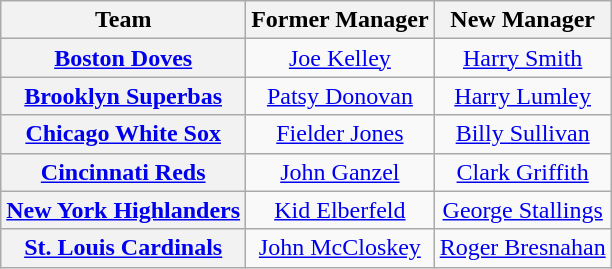<table class="wikitable plainrowheaders" style="text-align:center;">
<tr>
<th>Team</th>
<th>Former Manager</th>
<th>New Manager</th>
</tr>
<tr>
<th scope="row" style="text-align:center;"><a href='#'>Boston Doves</a></th>
<td><a href='#'>Joe Kelley</a></td>
<td><a href='#'>Harry Smith</a></td>
</tr>
<tr>
<th scope="row" style="text-align:center;"><a href='#'>Brooklyn Superbas</a></th>
<td><a href='#'>Patsy Donovan</a></td>
<td><a href='#'>Harry Lumley</a></td>
</tr>
<tr>
<th scope="row" style="text-align:center;"><a href='#'>Chicago White Sox</a></th>
<td><a href='#'>Fielder Jones</a></td>
<td><a href='#'>Billy Sullivan</a></td>
</tr>
<tr>
<th scope="row" style="text-align:center;"><a href='#'>Cincinnati Reds</a></th>
<td><a href='#'>John Ganzel</a></td>
<td><a href='#'>Clark Griffith</a></td>
</tr>
<tr>
<th scope="row" style="text-align:center;"><a href='#'>New York Highlanders</a></th>
<td><a href='#'>Kid Elberfeld</a></td>
<td><a href='#'>George Stallings</a></td>
</tr>
<tr>
<th scope="row" style="text-align:center;"><a href='#'>St. Louis Cardinals</a></th>
<td><a href='#'>John McCloskey</a></td>
<td><a href='#'>Roger Bresnahan</a></td>
</tr>
</table>
